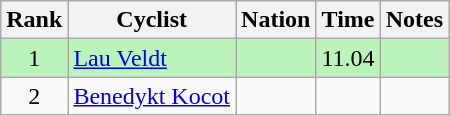<table class="wikitable sortable" style="text-align:center;">
<tr>
<th>Rank</th>
<th>Cyclist</th>
<th>Nation</th>
<th>Time</th>
<th>Notes</th>
</tr>
<tr bgcolor=bbf3bb>
<td>1</td>
<td align=left><a href='#'>Lau Veldt</a></td>
<td align=left></td>
<td>11.04</td>
<td></td>
</tr>
<tr>
<td>2</td>
<td align=left><a href='#'>Benedykt Kocot</a></td>
<td align=left></td>
<td></td>
<td></td>
</tr>
</table>
